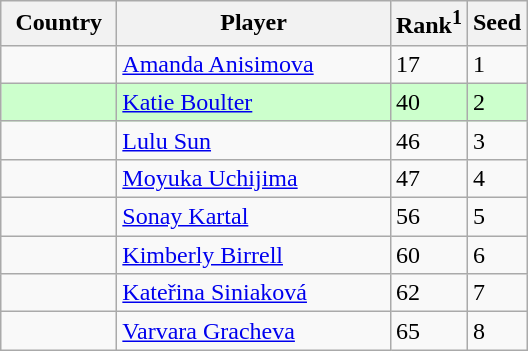<table class="sortable wikitable">
<tr>
<th width="70">Country</th>
<th width="175">Player</th>
<th>Rank<sup>1</sup></th>
<th>Seed</th>
</tr>
<tr>
<td></td>
<td><a href='#'>Amanda Anisimova</a></td>
<td>17</td>
<td>1</td>
</tr>
<tr style="background:#cfc;">
<td></td>
<td><a href='#'>Katie Boulter</a></td>
<td>40</td>
<td>2</td>
</tr>
<tr>
<td></td>
<td><a href='#'>Lulu Sun</a></td>
<td>46</td>
<td>3</td>
</tr>
<tr>
<td></td>
<td><a href='#'>Moyuka Uchijima</a></td>
<td>47</td>
<td>4</td>
</tr>
<tr>
<td></td>
<td><a href='#'>Sonay Kartal</a></td>
<td>56</td>
<td>5</td>
</tr>
<tr>
<td></td>
<td><a href='#'>Kimberly Birrell</a></td>
<td>60</td>
<td>6</td>
</tr>
<tr>
<td></td>
<td><a href='#'>Kateřina Siniaková</a></td>
<td>62</td>
<td>7</td>
</tr>
<tr>
<td></td>
<td><a href='#'>Varvara Gracheva</a></td>
<td>65</td>
<td>8</td>
</tr>
</table>
